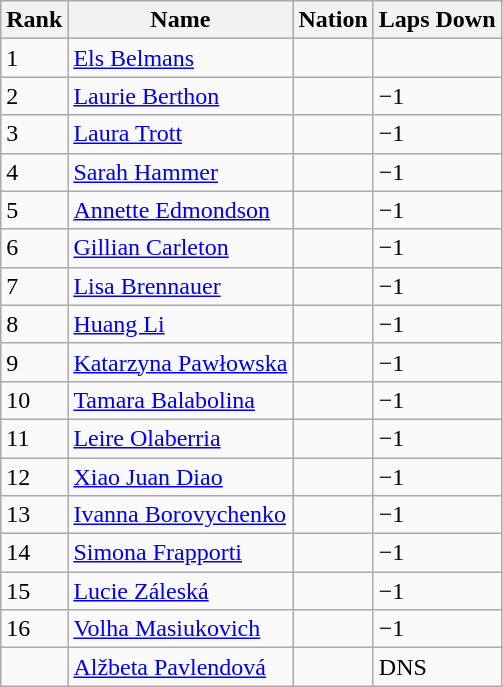<table class="wikitable sortable" style="text-align:left">
<tr>
<th>Rank</th>
<th>Name</th>
<th>Nation</th>
<th>Laps Down</th>
</tr>
<tr>
<td>1</td>
<td><a href='#'>Els Belmans</a></td>
<td></td>
<td></td>
</tr>
<tr>
<td>2</td>
<td><a href='#'>Laurie Berthon</a></td>
<td></td>
<td>−1</td>
</tr>
<tr>
<td>3</td>
<td><a href='#'>Laura Trott</a></td>
<td></td>
<td>−1</td>
</tr>
<tr>
<td>4</td>
<td><a href='#'>Sarah Hammer</a></td>
<td></td>
<td>−1</td>
</tr>
<tr>
<td>5</td>
<td><a href='#'>Annette Edmondson</a></td>
<td></td>
<td>−1</td>
</tr>
<tr>
<td>6</td>
<td><a href='#'>Gillian Carleton</a></td>
<td></td>
<td>−1</td>
</tr>
<tr>
<td>7</td>
<td><a href='#'>Lisa Brennauer</a></td>
<td></td>
<td>−1</td>
</tr>
<tr>
<td>8</td>
<td><a href='#'>Huang Li</a></td>
<td></td>
<td>−1</td>
</tr>
<tr>
<td>9</td>
<td><a href='#'>Katarzyna Pawłowska</a></td>
<td></td>
<td>−1</td>
</tr>
<tr>
<td>10</td>
<td><a href='#'>Tamara Balabolina</a></td>
<td></td>
<td>−1</td>
</tr>
<tr>
<td>11</td>
<td><a href='#'>Leire Olaberria</a></td>
<td></td>
<td>−1</td>
</tr>
<tr>
<td>12</td>
<td><a href='#'>Xiao Juan Diao</a></td>
<td></td>
<td>−1</td>
</tr>
<tr>
<td>13</td>
<td><a href='#'>Ivanna Borovychenko</a></td>
<td></td>
<td>−1</td>
</tr>
<tr>
<td>14</td>
<td><a href='#'>Simona Frapporti</a></td>
<td></td>
<td>−1</td>
</tr>
<tr>
<td>15</td>
<td><a href='#'>Lucie Záleská</a></td>
<td></td>
<td>−1</td>
</tr>
<tr>
<td>16</td>
<td><a href='#'>Volha Masiukovich</a></td>
<td></td>
<td>−1</td>
</tr>
<tr>
<td></td>
<td><a href='#'>Alžbeta Pavlendová</a></td>
<td></td>
<td>DNS</td>
</tr>
</table>
